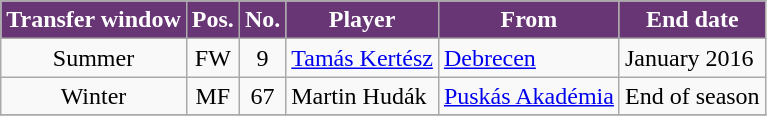<table class="wikitable plainrowheaders sortable">
<tr>
<th style="background-color:#683675; color:#FFFFFF">Transfer window</th>
<th style="background-color:#683675; color:#FFFFFF">Pos.</th>
<th style="background-color:#683675; color:#FFFFFF">No.</th>
<th style="background-color:#683675; color:#FFFFFF">Player</th>
<th style="background-color:#683675; color:#FFFFFF">From</th>
<th style="background-color:#683675; color:#FFFFFF">End date</th>
</tr>
<tr>
<td style="text-align:center;">Summer</td>
<td style="text-align:center;">FW</td>
<td style="text-align:center;">9</td>
<td style="text-align:left;"> <a href='#'>Tamás Kertész</a></td>
<td style="text-align:left;"><a href='#'>Debrecen</a></td>
<td style="text-align:left;">January 2016</td>
</tr>
<tr>
<td style="text-align:center;">Winter</td>
<td style="text-align:center;">MF</td>
<td style="text-align:center;">67</td>
<td style="text-align:left;"> Martin Hudák</td>
<td style="text-align:left;"><a href='#'>Puskás Akadémia</a></td>
<td style="text-align:left;">End of season</td>
</tr>
<tr>
</tr>
</table>
